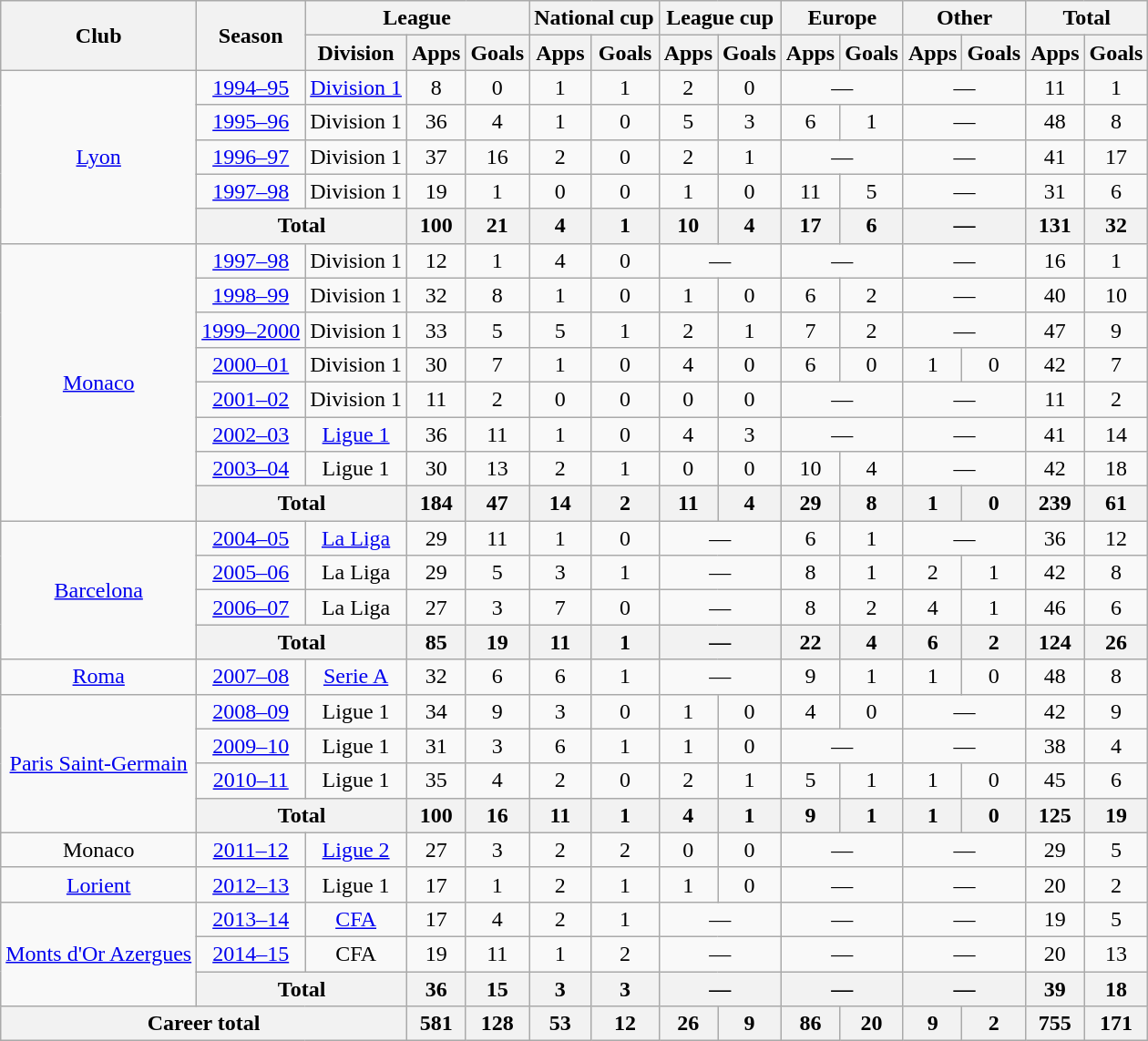<table class="wikitable" style="text-align: center;">
<tr>
<th rowspan="2">Club</th>
<th rowspan="2">Season</th>
<th colspan="3">League</th>
<th colspan="2">National cup</th>
<th colspan="2">League cup</th>
<th colspan="2">Europe</th>
<th colspan="2">Other</th>
<th colspan="2">Total</th>
</tr>
<tr>
<th>Division</th>
<th>Apps</th>
<th>Goals</th>
<th>Apps</th>
<th>Goals</th>
<th>Apps</th>
<th>Goals</th>
<th>Apps</th>
<th>Goals</th>
<th>Apps</th>
<th>Goals</th>
<th>Apps</th>
<th>Goals</th>
</tr>
<tr>
<td rowspan="5"><a href='#'>Lyon</a></td>
<td><a href='#'>1994–95</a></td>
<td><a href='#'>Division 1</a></td>
<td>8</td>
<td>0</td>
<td>1</td>
<td>1</td>
<td>2</td>
<td>0</td>
<td colspan="2">—</td>
<td colspan="2">—</td>
<td>11</td>
<td>1</td>
</tr>
<tr>
<td><a href='#'>1995–96</a></td>
<td>Division 1</td>
<td>36</td>
<td>4</td>
<td>1</td>
<td>0</td>
<td>5</td>
<td>3</td>
<td>6</td>
<td>1</td>
<td colspan="2">—</td>
<td>48</td>
<td>8</td>
</tr>
<tr>
<td><a href='#'>1996–97</a></td>
<td>Division 1</td>
<td>37</td>
<td>16</td>
<td>2</td>
<td>0</td>
<td>2</td>
<td>1</td>
<td colspan="2">—</td>
<td colspan="2">—</td>
<td>41</td>
<td>17</td>
</tr>
<tr>
<td><a href='#'>1997–98</a></td>
<td>Division 1</td>
<td>19</td>
<td>1</td>
<td>0</td>
<td>0</td>
<td>1</td>
<td>0</td>
<td>11</td>
<td>5</td>
<td colspan="2">—</td>
<td>31</td>
<td>6</td>
</tr>
<tr>
<th colspan="2">Total</th>
<th>100</th>
<th>21</th>
<th>4</th>
<th>1</th>
<th>10</th>
<th>4</th>
<th>17</th>
<th>6</th>
<th colspan="2">—</th>
<th>131</th>
<th>32</th>
</tr>
<tr>
<td rowspan="8"><a href='#'>Monaco</a></td>
<td><a href='#'>1997–98</a></td>
<td>Division 1</td>
<td>12</td>
<td>1</td>
<td>4</td>
<td>0</td>
<td colspan="2">—</td>
<td colspan="2">—</td>
<td colspan="2">—</td>
<td>16</td>
<td>1</td>
</tr>
<tr>
<td><a href='#'>1998–99</a></td>
<td>Division 1</td>
<td>32</td>
<td>8</td>
<td>1</td>
<td>0</td>
<td>1</td>
<td>0</td>
<td>6</td>
<td>2</td>
<td colspan="2">—</td>
<td>40</td>
<td>10</td>
</tr>
<tr>
<td><a href='#'>1999–2000</a></td>
<td>Division 1</td>
<td>33</td>
<td>5</td>
<td>5</td>
<td>1</td>
<td>2</td>
<td>1</td>
<td>7</td>
<td>2</td>
<td colspan="2">—</td>
<td>47</td>
<td>9</td>
</tr>
<tr>
<td><a href='#'>2000–01</a></td>
<td>Division 1</td>
<td>30</td>
<td>7</td>
<td>1</td>
<td>0</td>
<td>4</td>
<td>0</td>
<td>6</td>
<td>0</td>
<td>1</td>
<td>0</td>
<td>42</td>
<td>7</td>
</tr>
<tr>
<td><a href='#'>2001–02</a></td>
<td>Division 1</td>
<td>11</td>
<td>2</td>
<td>0</td>
<td>0</td>
<td>0</td>
<td>0</td>
<td colspan="2">—</td>
<td colspan="2">—</td>
<td>11</td>
<td>2</td>
</tr>
<tr>
<td><a href='#'>2002–03</a></td>
<td><a href='#'>Ligue 1</a></td>
<td>36</td>
<td>11</td>
<td>1</td>
<td>0</td>
<td>4</td>
<td>3</td>
<td colspan="2">—</td>
<td colspan="2">—</td>
<td>41</td>
<td>14</td>
</tr>
<tr>
<td><a href='#'>2003–04</a></td>
<td>Ligue 1</td>
<td>30</td>
<td>13</td>
<td>2</td>
<td>1</td>
<td>0</td>
<td>0</td>
<td>10</td>
<td>4</td>
<td colspan="2">—</td>
<td>42</td>
<td>18</td>
</tr>
<tr>
<th colspan="2">Total</th>
<th>184</th>
<th>47</th>
<th>14</th>
<th>2</th>
<th>11</th>
<th>4</th>
<th>29</th>
<th>8</th>
<th>1</th>
<th>0</th>
<th>239</th>
<th>61</th>
</tr>
<tr>
<td rowspan="4"><a href='#'>Barcelona</a></td>
<td><a href='#'>2004–05</a></td>
<td><a href='#'>La Liga</a></td>
<td>29</td>
<td>11</td>
<td>1</td>
<td>0</td>
<td colspan="2">—</td>
<td>6</td>
<td>1</td>
<td colspan="2">—</td>
<td>36</td>
<td>12</td>
</tr>
<tr>
<td><a href='#'>2005–06</a></td>
<td>La Liga</td>
<td>29</td>
<td>5</td>
<td>3</td>
<td>1</td>
<td colspan="2">—</td>
<td>8</td>
<td>1</td>
<td>2</td>
<td>1</td>
<td>42</td>
<td>8</td>
</tr>
<tr>
<td><a href='#'>2006–07</a></td>
<td>La Liga</td>
<td>27</td>
<td>3</td>
<td>7</td>
<td>0</td>
<td colspan="2">—</td>
<td>8</td>
<td>2</td>
<td>4</td>
<td>1</td>
<td>46</td>
<td>6</td>
</tr>
<tr>
<th colspan="2">Total</th>
<th>85</th>
<th>19</th>
<th>11</th>
<th>1</th>
<th colspan="2">—</th>
<th>22</th>
<th>4</th>
<th>6</th>
<th>2</th>
<th>124</th>
<th>26</th>
</tr>
<tr>
<td><a href='#'>Roma</a></td>
<td><a href='#'>2007–08</a></td>
<td><a href='#'>Serie A</a></td>
<td>32</td>
<td>6</td>
<td>6</td>
<td>1</td>
<td colspan="2">—</td>
<td>9</td>
<td>1</td>
<td>1</td>
<td>0</td>
<td>48</td>
<td>8</td>
</tr>
<tr>
<td rowspan="4"><a href='#'>Paris Saint-Germain</a></td>
<td><a href='#'>2008–09</a></td>
<td>Ligue 1</td>
<td>34</td>
<td>9</td>
<td>3</td>
<td>0</td>
<td>1</td>
<td>0</td>
<td>4</td>
<td>0</td>
<td colspan="2">—</td>
<td>42</td>
<td>9</td>
</tr>
<tr>
<td><a href='#'>2009–10</a></td>
<td>Ligue 1</td>
<td>31</td>
<td>3</td>
<td>6</td>
<td>1</td>
<td>1</td>
<td>0</td>
<td colspan="2">—</td>
<td colspan="2">—</td>
<td>38</td>
<td>4</td>
</tr>
<tr>
<td><a href='#'>2010–11</a></td>
<td>Ligue 1</td>
<td>35</td>
<td>4</td>
<td>2</td>
<td>0</td>
<td>2</td>
<td>1</td>
<td>5</td>
<td>1</td>
<td>1</td>
<td>0</td>
<td>45</td>
<td>6</td>
</tr>
<tr>
<th colspan="2">Total</th>
<th>100</th>
<th>16</th>
<th>11</th>
<th>1</th>
<th>4</th>
<th>1</th>
<th>9</th>
<th>1</th>
<th>1</th>
<th>0</th>
<th>125</th>
<th>19</th>
</tr>
<tr>
<td>Monaco</td>
<td><a href='#'>2011–12</a></td>
<td><a href='#'>Ligue 2</a></td>
<td>27</td>
<td>3</td>
<td>2</td>
<td>2</td>
<td>0</td>
<td>0</td>
<td colspan="2">—</td>
<td colspan="2">—</td>
<td>29</td>
<td>5</td>
</tr>
<tr>
<td><a href='#'>Lorient</a></td>
<td><a href='#'>2012–13</a></td>
<td>Ligue 1</td>
<td>17</td>
<td>1</td>
<td>2</td>
<td>1</td>
<td>1</td>
<td>0</td>
<td colspan="2">—</td>
<td colspan="2">—</td>
<td>20</td>
<td>2</td>
</tr>
<tr>
<td rowspan="3"><a href='#'>Monts d'Or Azergues</a></td>
<td><a href='#'>2013–14</a></td>
<td><a href='#'>CFA</a></td>
<td>17</td>
<td>4</td>
<td>2</td>
<td>1</td>
<td colspan="2">—</td>
<td colspan="2">—</td>
<td colspan="2">—</td>
<td>19</td>
<td>5</td>
</tr>
<tr>
<td><a href='#'>2014–15</a></td>
<td>CFA</td>
<td>19</td>
<td>11</td>
<td>1</td>
<td>2</td>
<td colspan="2">—</td>
<td colspan="2">—</td>
<td colspan="2">—</td>
<td>20</td>
<td>13</td>
</tr>
<tr>
<th colspan="2">Total</th>
<th>36</th>
<th>15</th>
<th>3</th>
<th>3</th>
<th colspan="2">—</th>
<th colspan="2">—</th>
<th colspan="2">—</th>
<th>39</th>
<th>18</th>
</tr>
<tr>
<th colspan="3">Career total</th>
<th>581</th>
<th>128</th>
<th>53</th>
<th>12</th>
<th>26</th>
<th>9</th>
<th>86</th>
<th>20</th>
<th>9</th>
<th>2</th>
<th>755</th>
<th>171</th>
</tr>
</table>
